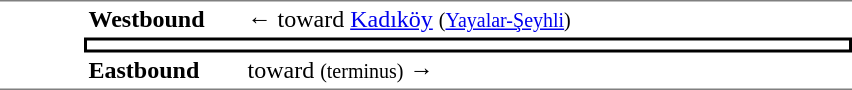<table table border=0 cellspacing=0 cellpadding=3>
<tr>
<td style="border-top:solid 1px gray;border-bottom:solid 1px gray;" width=50 rowspan=3 valign=top></td>
<td style="border-top:solid 1px gray;" width=100><strong>Westbound</strong></td>
<td style="border-top:solid 1px gray;" width=400>←  toward <a href='#'>Kadıköy</a> <small>(<a href='#'>Yayalar-Şeyhli</a>)</small></td>
</tr>
<tr>
<td style="border-top:solid 2px black;border-right:solid 2px black;border-left:solid 2px black;border-bottom:solid 2px black;text-align:center;" colspan=2></td>
</tr>
<tr>
<td style="border-bottom:solid 1px gray;"><strong>Eastbound</strong></td>
<td style="border-bottom:solid 1px gray;"> toward  <small>(terminus)</small> →</td>
</tr>
</table>
